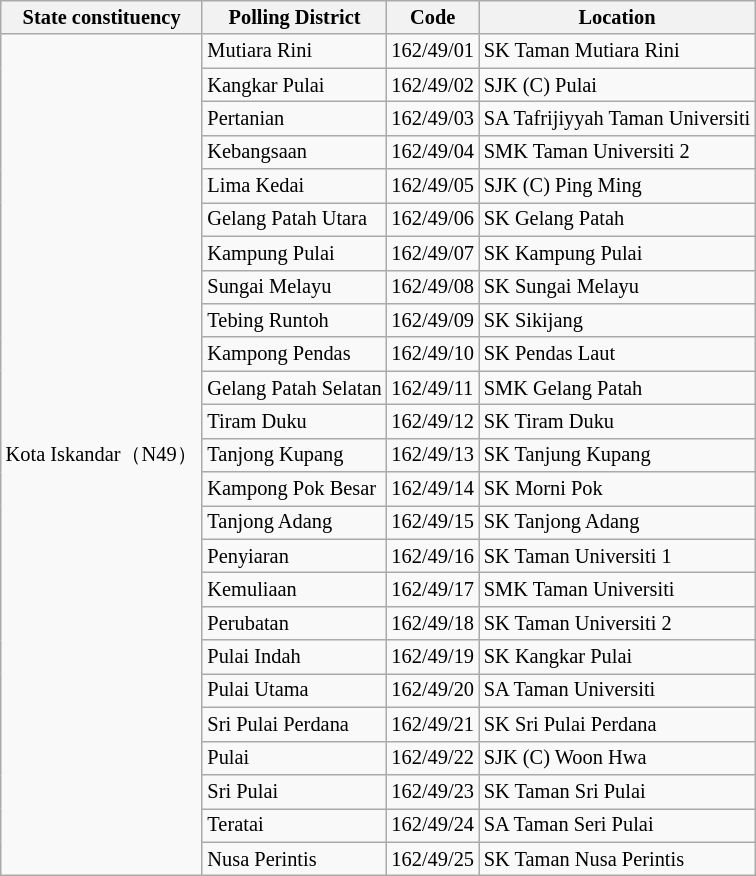<table class="wikitable sortable mw-collapsible" style="white-space:nowrap;font-size:85%">
<tr>
<th>State constituency</th>
<th>Polling District</th>
<th>Code</th>
<th>Location</th>
</tr>
<tr>
<td rowspan="25">Kota Iskandar（N49）</td>
<td>Mutiara Rini</td>
<td>162/49/01</td>
<td>SK Taman Mutiara Rini</td>
</tr>
<tr>
<td>Kangkar Pulai</td>
<td>162/49/02</td>
<td>SJK (C) Pulai</td>
</tr>
<tr>
<td>Pertanian</td>
<td>162/49/03</td>
<td>SA Tafrijiyyah Taman Universiti</td>
</tr>
<tr>
<td>Kebangsaan</td>
<td>162/49/04</td>
<td>SMK Taman Universiti 2</td>
</tr>
<tr>
<td>Lima Kedai</td>
<td>162/49/05</td>
<td>SJK (C) Ping Ming</td>
</tr>
<tr>
<td>Gelang Patah Utara</td>
<td>162/49/06</td>
<td>SK Gelang Patah</td>
</tr>
<tr>
<td>Kampung Pulai</td>
<td>162/49/07</td>
<td>SK Kampung Pulai</td>
</tr>
<tr>
<td>Sungai Melayu</td>
<td>162/49/08</td>
<td>SK Sungai Melayu</td>
</tr>
<tr>
<td>Tebing Runtoh</td>
<td>162/49/09</td>
<td>SK Sikijang</td>
</tr>
<tr>
<td>Kampong Pendas</td>
<td>162/49/10</td>
<td>SK Pendas Laut</td>
</tr>
<tr>
<td>Gelang Patah Selatan</td>
<td>162/49/11</td>
<td>SMK Gelang Patah</td>
</tr>
<tr>
<td>Tiram Duku</td>
<td>162/49/12</td>
<td>SK Tiram Duku</td>
</tr>
<tr>
<td>Tanjong Kupang</td>
<td>162/49/13</td>
<td>SK Tanjung Kupang</td>
</tr>
<tr>
<td>Kampong Pok Besar</td>
<td>162/49/14</td>
<td>SK Morni Pok</td>
</tr>
<tr>
<td>Tanjong Adang</td>
<td>162/49/15</td>
<td>SK Tanjong Adang</td>
</tr>
<tr>
<td>Penyiaran</td>
<td>162/49/16</td>
<td>SK Taman Universiti 1</td>
</tr>
<tr>
<td>Kemuliaan</td>
<td>162/49/17</td>
<td>SMK Taman Universiti</td>
</tr>
<tr>
<td>Perubatan</td>
<td>162/49/18</td>
<td>SK Taman Universiti 2</td>
</tr>
<tr>
<td>Pulai Indah</td>
<td>162/49/19</td>
<td>SK Kangkar Pulai</td>
</tr>
<tr>
<td>Pulai Utama</td>
<td>162/49/20</td>
<td>SA Taman Universiti</td>
</tr>
<tr>
<td>Sri Pulai Perdana</td>
<td>162/49/21</td>
<td>SK Sri Pulai Perdana</td>
</tr>
<tr>
<td>Pulai</td>
<td>162/49/22</td>
<td>SJK (C) Woon Hwa</td>
</tr>
<tr>
<td>Sri Pulai</td>
<td>162/49/23</td>
<td>SK Taman Sri Pulai</td>
</tr>
<tr>
<td>Teratai</td>
<td>162/49/24</td>
<td>SA Taman Seri Pulai</td>
</tr>
<tr>
<td>Nusa Perintis</td>
<td>162/49/25</td>
<td>SK Taman Nusa Perintis</td>
</tr>
</table>
